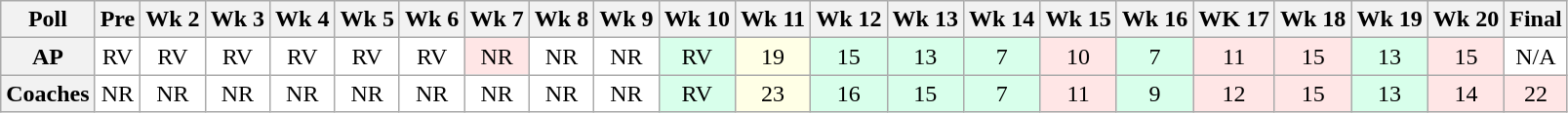<table class="wikitable" style="white-space:nowrap;text-align:center;">
<tr>
<th>Poll</th>
<th>Pre</th>
<th>Wk 2</th>
<th>Wk 3</th>
<th>Wk 4</th>
<th>Wk 5</th>
<th>Wk 6</th>
<th>Wk 7</th>
<th>Wk 8</th>
<th>Wk 9</th>
<th>Wk 10</th>
<th>Wk 11</th>
<th>Wk 12</th>
<th>Wk 13</th>
<th>Wk 14</th>
<th>Wk 15</th>
<th>Wk 16</th>
<th>WK 17</th>
<th>Wk 18</th>
<th>Wk 19</th>
<th>Wk 20</th>
<th>Final</th>
</tr>
<tr>
<th>AP</th>
<td style="background:#FFF;">RV</td>
<td style="background:#FFF;">RV</td>
<td style="background:#FFF;">RV</td>
<td style="background:#FFF;">RV</td>
<td style="background:#FFF;">RV</td>
<td style="background:#FFF;">RV</td>
<td style="background:#FFE6E6;">NR</td>
<td style="background:#FFF;">NR</td>
<td style="background:#FFF;">NR</td>
<td style="background:#D8FFEB;">RV</td>
<td style="background:#FFFFE6;">19</td>
<td style="background:#D8FFEB;">15</td>
<td style="background:#D8FFEB;">13</td>
<td style="background:#D8FFEB;">7</td>
<td style="background:#FFE6E6;">10</td>
<td style="background:#D8FFEB;">7</td>
<td style="background:#FFE6E6;">11</td>
<td style="background:#FFE6E6;">15</td>
<td style="background:#D8FFEB;">13</td>
<td style="background:#FFE6E6;">15</td>
<td style="background:#FFF;">N/A</td>
</tr>
<tr>
<th>Coaches</th>
<td style="background:#FFF;">NR</td>
<td style="background:#FFF;">NR</td>
<td style="background:#FFF;">NR</td>
<td style="background:#FFF;">NR</td>
<td style="background:#FFF;">NR</td>
<td style="background:#FFF;">NR</td>
<td style="background:#FFF;">NR</td>
<td style="background:#FFF;">NR</td>
<td style="background:#FFF;">NR</td>
<td style="background:#D8FFEB;">RV</td>
<td style="background:#FFFFE6;">23</td>
<td style="background:#D8FFEB;">16</td>
<td style="background:#D8FFEB;">15</td>
<td style="background:#D8FFEB;">7</td>
<td style="background:#FFE6E6;">11</td>
<td style="background:#D8FFEB;">9</td>
<td style="background:#FFE6E6;">12</td>
<td style="background:#FFE6E6;">15</td>
<td style="background:#D8FFEB;">13</td>
<td style="background:#FFE6E6;">14</td>
<td style="background:#FFE6E6;">22</td>
</tr>
</table>
